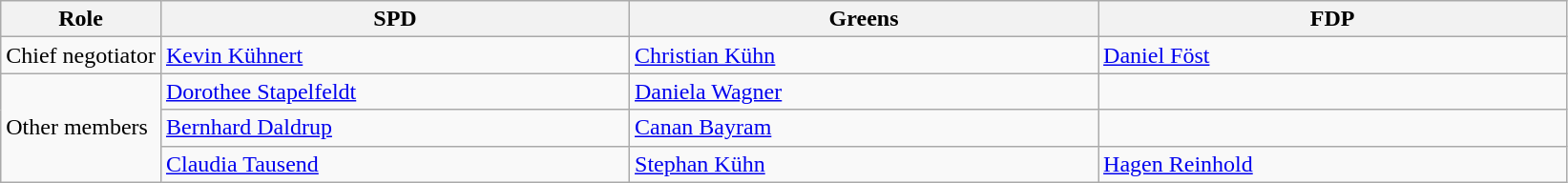<table class="wikitable">
<tr>
<th>Role</th>
<th style="width:20em">SPD</th>
<th style="width:20em">Greens</th>
<th style="width:20em">FDP</th>
</tr>
<tr>
<td>Chief negotiator</td>
<td><a href='#'>Kevin Kühnert</a></td>
<td><a href='#'>Christian Kühn</a></td>
<td><a href='#'>Daniel Föst</a></td>
</tr>
<tr>
<td rowspan="3">Other members</td>
<td><a href='#'>Dorothee Stapelfeldt</a></td>
<td><a href='#'>Daniela Wagner</a></td>
<td></td>
</tr>
<tr>
<td><a href='#'>Bernhard Daldrup</a></td>
<td><a href='#'>Canan Bayram</a></td>
<td></td>
</tr>
<tr>
<td><a href='#'>Claudia Tausend</a></td>
<td><a href='#'>Stephan Kühn</a></td>
<td><a href='#'>Hagen Reinhold</a></td>
</tr>
</table>
